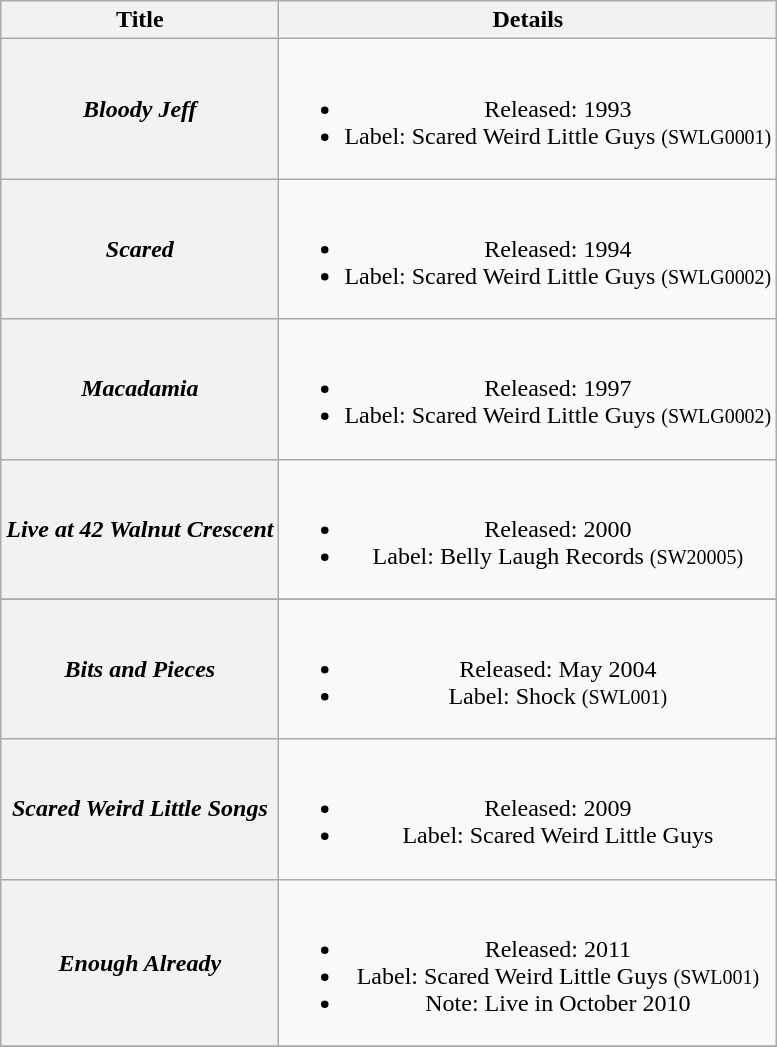<table class="wikitable plainrowheaders" style="text-align:center;">
<tr>
<th>Title</th>
<th>Details</th>
</tr>
<tr>
<th scope="row"><em>Bloody Jeff</em></th>
<td><br><ul><li>Released: 1993</li><li>Label: Scared Weird Little Guys <small>(SWLG0001)</small></li></ul></td>
</tr>
<tr>
<th scope="row"><em>Scared</em></th>
<td><br><ul><li>Released: 1994</li><li>Label: Scared Weird Little Guys <small>(SWLG0002)</small></li></ul></td>
</tr>
<tr>
<th scope="row"><em>Macadamia</em></th>
<td><br><ul><li>Released: 1997</li><li>Label: Scared Weird Little Guys <small>(SWLG0002)</small></li></ul></td>
</tr>
<tr>
<th scope="row"><em>Live at 42 Walnut Crescent</em></th>
<td><br><ul><li>Released: 2000</li><li>Label: Belly Laugh Records <small>(SW20005)</small></li></ul></td>
</tr>
<tr>
</tr>
<tr>
<th scope="row"><em>Bits and Pieces</em></th>
<td><br><ul><li>Released: May 2004</li><li>Label: Shock <small>(SWL001)</small></li></ul></td>
</tr>
<tr>
<th scope="row"><em>Scared Weird Little Songs</em></th>
<td><br><ul><li>Released: 2009</li><li>Label: Scared Weird Little Guys</li></ul></td>
</tr>
<tr>
<th scope="row"><em>Enough Already</em></th>
<td><br><ul><li>Released: 2011</li><li>Label: Scared Weird Little Guys <small>(SWL001)</small></li><li>Note: Live in October 2010</li></ul></td>
</tr>
<tr>
</tr>
</table>
